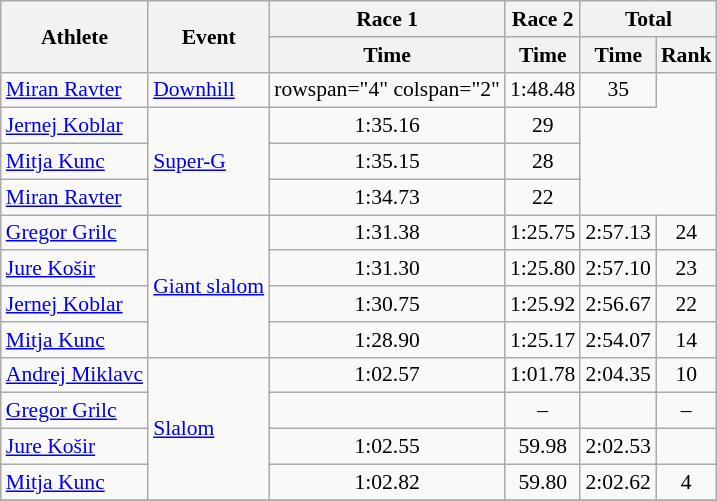<table class="wikitable" style="font-size:90%">
<tr>
<th rowspan="2">Athlete</th>
<th rowspan="2">Event</th>
<th>Race 1</th>
<th>Race 2</th>
<th colspan="2">Total</th>
</tr>
<tr>
<th>Time</th>
<th>Time</th>
<th>Time</th>
<th>Rank</th>
</tr>
<tr>
<td><a href='#'>Miran Ravter</a></td>
<td><a href='#'>Downhill</a></td>
<td>rowspan="4" colspan="2"</td>
<td align="center">1:48.48</td>
<td align="center">35</td>
</tr>
<tr>
<td><a href='#'>Jernej Koblar</a></td>
<td rowspan="3"><a href='#'>Super-G</a></td>
<td align="center">1:35.16</td>
<td align="center">29</td>
</tr>
<tr>
<td><a href='#'>Mitja Kunc</a></td>
<td align="center">1:35.15</td>
<td align="center">28</td>
</tr>
<tr>
<td><a href='#'>Miran Ravter</a></td>
<td align="center">1:34.73</td>
<td align="center">22</td>
</tr>
<tr>
<td><a href='#'>Gregor Grilc</a></td>
<td rowspan="4"><a href='#'>Giant slalom</a></td>
<td align="center">1:31.38</td>
<td align="center">1:25.75</td>
<td align="center">2:57.13</td>
<td align="center">24</td>
</tr>
<tr>
<td><a href='#'>Jure Košir</a></td>
<td align="center">1:31.30</td>
<td align="center">1:25.80</td>
<td align="center">2:57.10</td>
<td align="center">23</td>
</tr>
<tr>
<td><a href='#'>Jernej Koblar</a></td>
<td align="center">1:30.75</td>
<td align="center">1:25.92</td>
<td align="center">2:56.67</td>
<td align="center">22</td>
</tr>
<tr>
<td><a href='#'>Mitja Kunc</a></td>
<td align="center">1:28.90</td>
<td align="center">1:25.17</td>
<td align="center">2:54.07</td>
<td align="center">14</td>
</tr>
<tr>
<td><a href='#'>Andrej Miklavc</a></td>
<td rowspan="4"><a href='#'>Slalom</a></td>
<td align="center">1:02.57</td>
<td align="center">1:01.78</td>
<td align="center">2:04.35</td>
<td align="center">10</td>
</tr>
<tr>
<td><a href='#'>Gregor Grilc</a></td>
<td align="center"></td>
<td align="center">–</td>
<td align="center"></td>
<td align="center">–</td>
</tr>
<tr>
<td><a href='#'>Jure Košir</a></td>
<td align="center">1:02.55</td>
<td align="center">59.98</td>
<td align="center">2:02.53</td>
<td align="center"></td>
</tr>
<tr>
<td><a href='#'>Mitja Kunc</a></td>
<td align="center">1:02.82</td>
<td align="center">59.80</td>
<td align="center">2:02.62</td>
<td align="center">4</td>
</tr>
<tr>
</tr>
</table>
